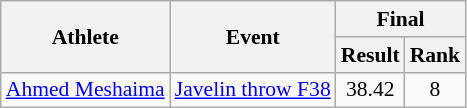<table class=wikitable style="font-size:90%">
<tr>
<th rowspan="2">Athlete</th>
<th rowspan="2">Event</th>
<th colspan="2">Final</th>
</tr>
<tr>
<th>Result</th>
<th>Rank</th>
</tr>
<tr align=center>
<td align=left><a href='#'>Ahmed Meshaima</a></td>
<td align=left><a href='#'>Javelin throw F38</a></td>
<td>38.42</td>
<td>8</td>
</tr>
</table>
